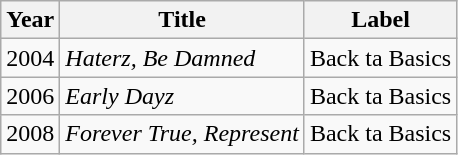<table class="wikitable">
<tr>
<th align="left">Year</th>
<th align="left">Title</th>
<th align="left">Label</th>
</tr>
<tr>
<td>2004</td>
<td><em>Haterz, Be Damned</em></td>
<td>Back ta Basics</td>
</tr>
<tr>
<td>2006</td>
<td><em>Early Dayz</em></td>
<td>Back ta Basics</td>
</tr>
<tr>
<td>2008</td>
<td><em>Forever True, Represent</em></td>
<td>Back ta Basics</td>
</tr>
</table>
